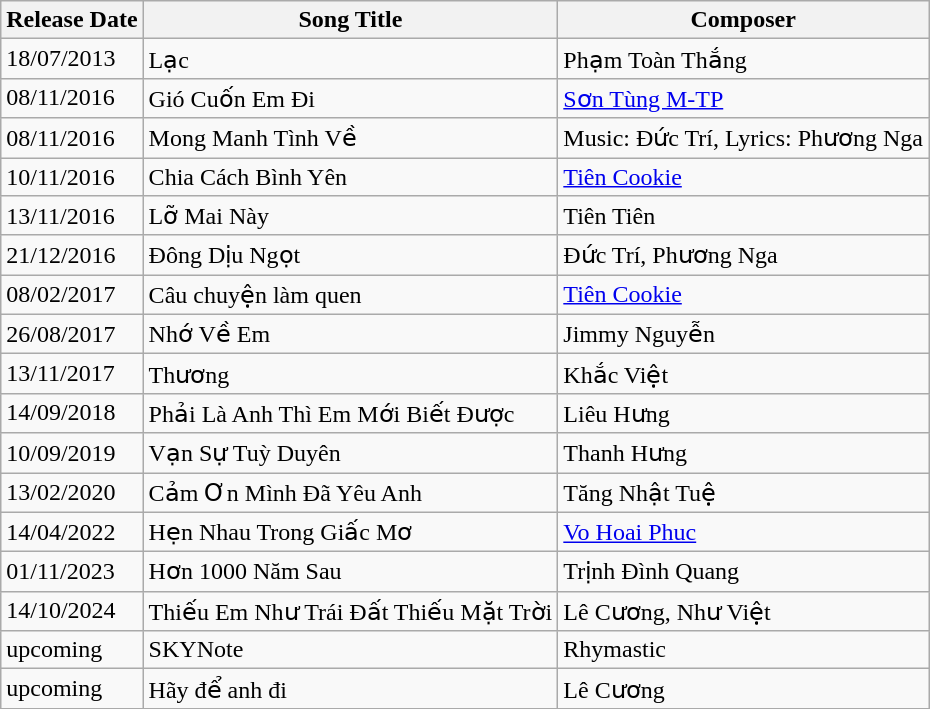<table class="wikitable">
<tr>
<th>Release Date</th>
<th>Song Title</th>
<th>Composer</th>
</tr>
<tr>
<td>18/07/2013</td>
<td>Lạc</td>
<td>Phạm Toàn Thắng</td>
</tr>
<tr>
<td>08/11/2016</td>
<td>Gió Cuốn Em Đi</td>
<td><a href='#'>Sơn Tùng M-TP</a></td>
</tr>
<tr>
<td>08/11/2016</td>
<td>Mong Manh Tình Về</td>
<td>Music: Đức Trí, Lyrics: Phương Nga</td>
</tr>
<tr>
<td>10/11/2016</td>
<td>Chia Cách Bình Yên</td>
<td><a href='#'>Tiên Cookie</a></td>
</tr>
<tr>
<td>13/11/2016</td>
<td>Lỡ Mai Này</td>
<td>Tiên Tiên</td>
</tr>
<tr>
<td>21/12/2016</td>
<td>Đông Dịu Ngọt</td>
<td>Đức Trí, Phương Nga</td>
</tr>
<tr>
<td>08/02/2017</td>
<td>Câu chuyện làm quen</td>
<td><a href='#'>Tiên Cookie</a></td>
</tr>
<tr>
<td>26/08/2017</td>
<td>Nhớ Về Em</td>
<td>Jimmy Nguyễn</td>
</tr>
<tr>
<td>13/11/2017</td>
<td>Thương</td>
<td>Khắc Việt</td>
</tr>
<tr>
<td>14/09/2018</td>
<td>Phải Là Anh Thì Em Mới Biết Được</td>
<td>Liêu Hưng</td>
</tr>
<tr>
<td>10/09/2019</td>
<td>Vạn Sự Tuỳ Duyên</td>
<td>Thanh Hưng</td>
</tr>
<tr>
<td>13/02/2020</td>
<td>Cảm Ơn Mình Đã Yêu Anh</td>
<td>Tăng Nhật Tuệ</td>
</tr>
<tr>
<td>14/04/2022</td>
<td>Hẹn Nhau Trong Giấc Mơ</td>
<td><a href='#'>Vo Hoai Phuc</a></td>
</tr>
<tr>
<td>01/11/2023</td>
<td>Hơn 1000 Năm Sau</td>
<td>Trịnh Đình Quang</td>
</tr>
<tr>
<td>14/10/2024</td>
<td>Thiếu Em Như Trái Đất Thiếu Mặt Trời</td>
<td>Lê Cương, Như Việt</td>
</tr>
<tr>
<td>upcoming</td>
<td>SKYNote</td>
<td>Rhymastic</td>
</tr>
<tr>
<td>upcoming</td>
<td>Hãy để anh đi</td>
<td>Lê Cương</td>
</tr>
</table>
